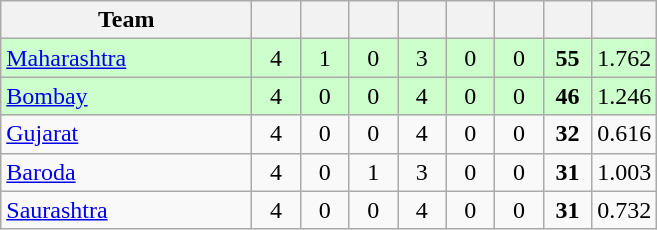<table class="wikitable" style="text-align:center">
<tr>
<th style="width:160px">Team</th>
<th style="width:25px"></th>
<th style="width:25px"></th>
<th style="width:25px"></th>
<th style="width:25px"></th>
<th style="width:25px"></th>
<th style="width:25px"></th>
<th style="width:25px"></th>
<th style="width:25px;"></th>
</tr>
<tr style="background:#cfc;">
<td style="text-align:left"><a href='#'>Maharashtra</a></td>
<td>4</td>
<td>1</td>
<td>0</td>
<td>3</td>
<td>0</td>
<td>0</td>
<td><strong>55</strong></td>
<td>1.762</td>
</tr>
<tr style="background:#cfc;">
<td style="text-align:left"><a href='#'>Bombay</a></td>
<td>4</td>
<td>0</td>
<td>0</td>
<td>4</td>
<td>0</td>
<td>0</td>
<td><strong>46</strong></td>
<td>1.246</td>
</tr>
<tr>
<td style="text-align:left"><a href='#'>Gujarat</a></td>
<td>4</td>
<td>0</td>
<td>0</td>
<td>4</td>
<td>0</td>
<td>0</td>
<td><strong>32</strong></td>
<td>0.616</td>
</tr>
<tr>
<td style="text-align:left"><a href='#'>Baroda</a></td>
<td>4</td>
<td>0</td>
<td>1</td>
<td>3</td>
<td>0</td>
<td>0</td>
<td><strong>31</strong></td>
<td>1.003</td>
</tr>
<tr>
<td style="text-align:left"><a href='#'>Saurashtra</a></td>
<td>4</td>
<td>0</td>
<td>0</td>
<td>4</td>
<td>0</td>
<td>0</td>
<td><strong>31</strong></td>
<td>0.732</td>
</tr>
</table>
